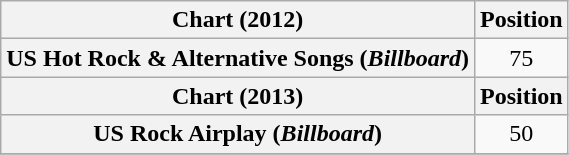<table class="wikitable plainrowheaders" style="text-align:center;">
<tr>
<th>Chart (2012)</th>
<th>Position</th>
</tr>
<tr>
<th scope="row">US Hot Rock & Alternative Songs (<em>Billboard</em>)</th>
<td>75</td>
</tr>
<tr>
<th>Chart (2013)</th>
<th>Position</th>
</tr>
<tr>
<th scope="row">US Rock Airplay (<em>Billboard</em>)</th>
<td>50</td>
</tr>
<tr>
</tr>
</table>
